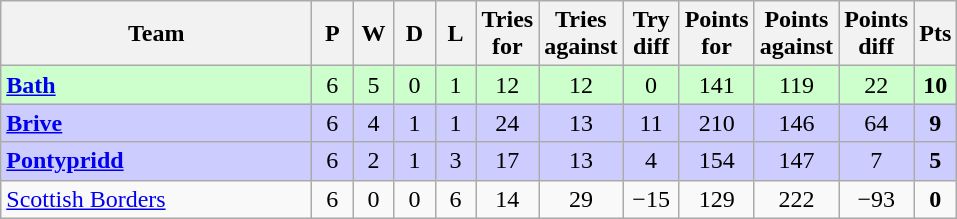<table class="wikitable" style="text-align: center;">
<tr>
<th width="200">Team</th>
<th width="20">P</th>
<th width="20">W</th>
<th width="20">D</th>
<th width="20">L</th>
<th width="20">Tries for</th>
<th width="20">Tries against</th>
<th width="30">Try diff</th>
<th width="20">Points for</th>
<th width="20">Points against</th>
<th width="25">Points diff</th>
<th width="20">Pts</th>
</tr>
<tr bgcolor="#ccffcc">
<td align="left">  <strong><a href='#'>Bath</a></strong></td>
<td>6</td>
<td>5</td>
<td>0</td>
<td>1</td>
<td>12</td>
<td>12</td>
<td>0</td>
<td>141</td>
<td>119</td>
<td>22</td>
<td><strong>10</strong></td>
</tr>
<tr bgcolor="#ccccff">
<td align="left"> <strong><a href='#'>Brive</a></strong></td>
<td>6</td>
<td>4</td>
<td>1</td>
<td>1</td>
<td>24</td>
<td>13</td>
<td>11</td>
<td>210</td>
<td>146</td>
<td>64</td>
<td><strong>9</strong></td>
</tr>
<tr bgcolor="#ccccff">
<td align="left"> <strong> <a href='#'>Pontypridd</a></strong></td>
<td>6</td>
<td>2</td>
<td>1</td>
<td>3</td>
<td>17</td>
<td>13</td>
<td>4</td>
<td>154</td>
<td>147</td>
<td>7</td>
<td><strong>5</strong></td>
</tr>
<tr>
<td align="left"> <a href='#'>Scottish Borders</a></td>
<td>6</td>
<td>0</td>
<td>0</td>
<td>6</td>
<td>14</td>
<td>29</td>
<td>−15</td>
<td>129</td>
<td>222</td>
<td>−93</td>
<td><strong>0</strong></td>
</tr>
</table>
